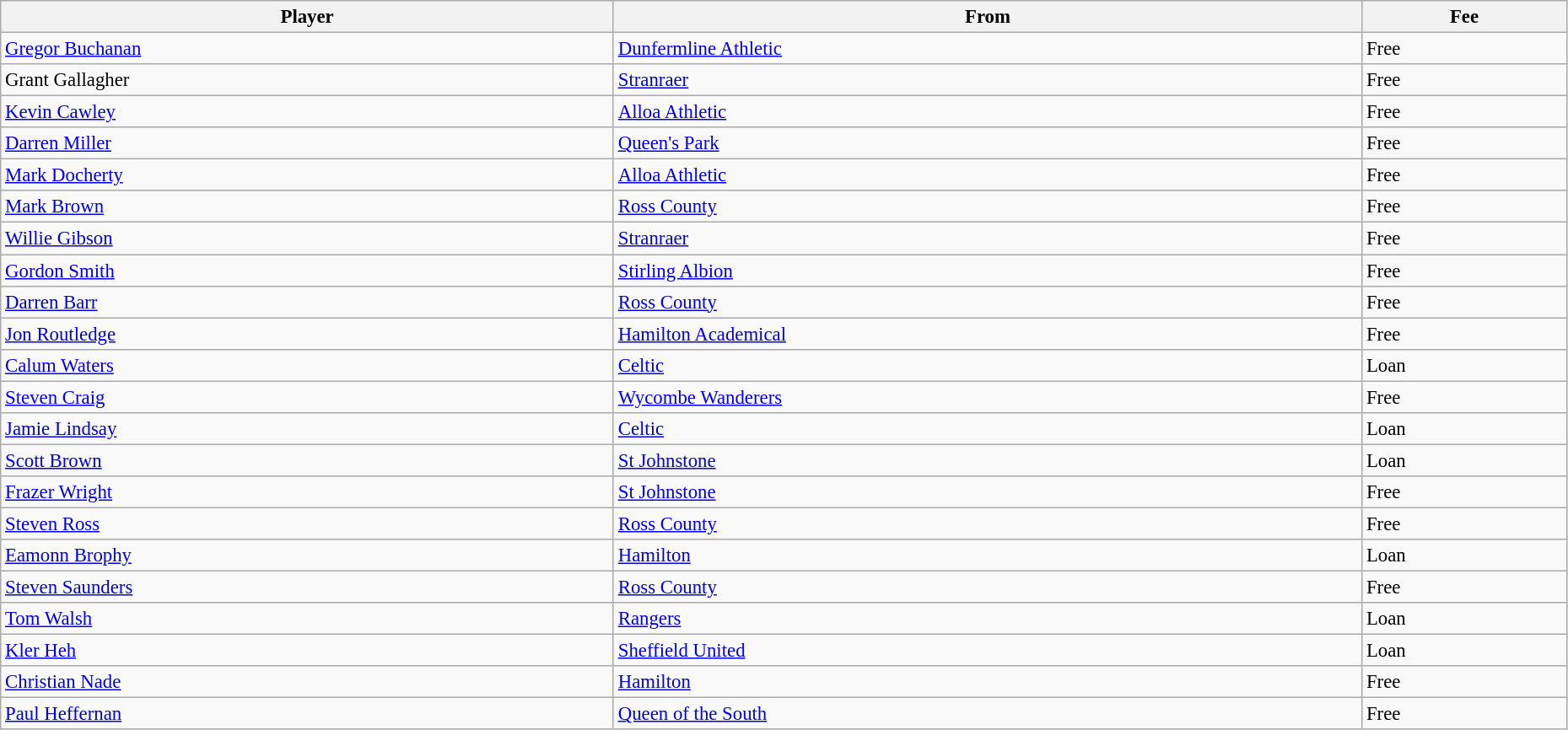<table class="wikitable" style="text-align:center; font-size:95%;width:98%; text-align:left">
<tr>
<th>Player</th>
<th>From</th>
<th>Fee</th>
</tr>
<tr>
<td> <a href='#'>Gregor Buchanan</a></td>
<td> <a href='#'>Dunfermline Athletic</a></td>
<td>Free</td>
</tr>
<tr>
<td> Grant Gallagher</td>
<td> <a href='#'>Stranraer</a></td>
<td>Free</td>
</tr>
<tr>
<td> <a href='#'>Kevin Cawley</a></td>
<td> <a href='#'>Alloa Athletic</a></td>
<td>Free</td>
</tr>
<tr>
<td> <a href='#'>Darren Miller</a></td>
<td> <a href='#'>Queen's Park</a></td>
<td>Free</td>
</tr>
<tr>
<td> <a href='#'>Mark Docherty</a></td>
<td> <a href='#'>Alloa Athletic</a></td>
<td>Free</td>
</tr>
<tr>
<td> <a href='#'>Mark Brown</a></td>
<td> <a href='#'>Ross County</a></td>
<td>Free</td>
</tr>
<tr>
<td> <a href='#'>Willie Gibson</a></td>
<td> <a href='#'>Stranraer</a></td>
<td>Free</td>
</tr>
<tr>
<td> <a href='#'>Gordon Smith</a></td>
<td> <a href='#'>Stirling Albion</a></td>
<td>Free</td>
</tr>
<tr>
<td> <a href='#'>Darren Barr</a></td>
<td> <a href='#'>Ross County</a></td>
<td>Free</td>
</tr>
<tr>
<td> <a href='#'>Jon Routledge</a></td>
<td> <a href='#'>Hamilton Academical</a></td>
<td>Free</td>
</tr>
<tr>
<td> <a href='#'>Calum Waters</a></td>
<td> <a href='#'>Celtic</a></td>
<td>Loan</td>
</tr>
<tr>
<td> <a href='#'>Steven Craig</a></td>
<td> <a href='#'>Wycombe Wanderers</a></td>
<td>Free</td>
</tr>
<tr>
<td> <a href='#'>Jamie Lindsay</a></td>
<td> <a href='#'>Celtic</a></td>
<td>Loan</td>
</tr>
<tr>
<td> <a href='#'>Scott Brown</a></td>
<td> <a href='#'>St Johnstone</a></td>
<td>Loan</td>
</tr>
<tr>
<td> <a href='#'>Frazer Wright</a></td>
<td> <a href='#'>St Johnstone</a></td>
<td>Free</td>
</tr>
<tr>
<td> <a href='#'>Steven Ross</a></td>
<td> <a href='#'>Ross County</a></td>
<td>Free</td>
</tr>
<tr>
<td> <a href='#'>Eamonn Brophy</a></td>
<td> <a href='#'>Hamilton</a></td>
<td>Loan</td>
</tr>
<tr>
<td> <a href='#'>Steven Saunders</a></td>
<td> <a href='#'>Ross County</a></td>
<td>Free</td>
</tr>
<tr>
<td> <a href='#'>Tom Walsh</a></td>
<td> <a href='#'>Rangers</a></td>
<td>Loan</td>
</tr>
<tr>
<td> <a href='#'>Kler Heh</a></td>
<td> <a href='#'>Sheffield United</a></td>
<td>Loan</td>
</tr>
<tr>
<td> <a href='#'>Christian Nade</a></td>
<td> <a href='#'>Hamilton</a></td>
<td>Free</td>
</tr>
<tr>
<td> <a href='#'>Paul Heffernan</a></td>
<td> <a href='#'>Queen of the South</a></td>
<td>Free</td>
</tr>
</table>
